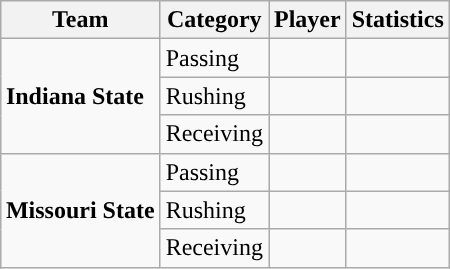<table class="wikitable" style="float: right;">
<tr>
<th>Team</th>
<th>Category</th>
<th>Player</th>
<th>Statistics</th>
</tr>
<tr>
<td rowspan=3><strong>Indiana State</strong></td>
<td>Passing</td>
<td></td>
<td></td>
</tr>
<tr>
<td>Rushing</td>
<td></td>
<td></td>
</tr>
<tr>
<td>Receiving</td>
<td></td>
<td></td>
</tr>
<tr>
<td rowspan=3><strong>Missouri State</strong></td>
<td>Passing</td>
<td></td>
<td></td>
</tr>
<tr>
<td>Rushing</td>
<td></td>
<td></td>
</tr>
<tr>
<td>Receiving</td>
<td></td>
<td></td>
</tr>
</table>
